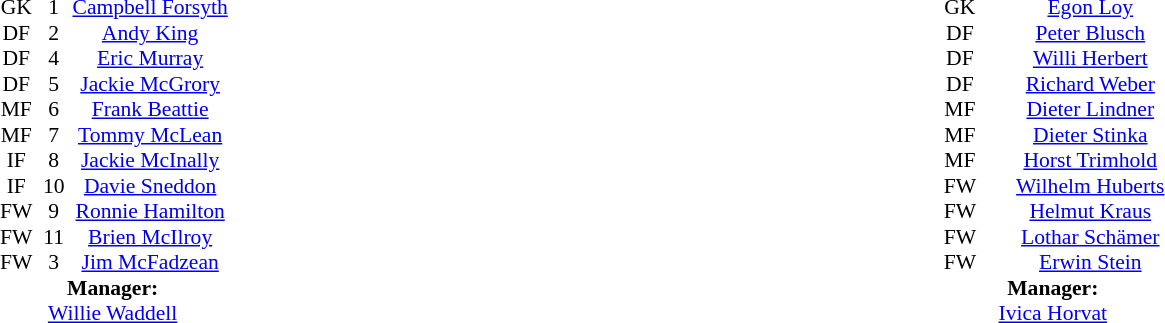<table width=100%>
<tr>
<td style="vertical-align:top" width="50%"><br><table style="text-align:center; font-size: 90%" cellspacing="0" cellpadding="0">
<tr>
<th width=25></th>
<th width=25></th>
</tr>
<tr>
<td>GK</td>
<td>1</td>
<td><a href='#'>Campbell Forsyth</a></td>
</tr>
<tr>
<td>DF</td>
<td>2</td>
<td><a href='#'>Andy King</a></td>
</tr>
<tr>
<td>DF</td>
<td>4</td>
<td><a href='#'>Eric Murray</a></td>
</tr>
<tr>
<td>DF</td>
<td>5</td>
<td><a href='#'>Jackie McGrory</a></td>
</tr>
<tr>
<td>MF</td>
<td>6</td>
<td><a href='#'>Frank Beattie</a></td>
</tr>
<tr>
<td>MF</td>
<td>7</td>
<td><a href='#'>Tommy McLean</a></td>
</tr>
<tr>
<td>IF</td>
<td>8</td>
<td><a href='#'>Jackie McInally</a></td>
</tr>
<tr>
<td>IF</td>
<td>10</td>
<td><a href='#'>Davie Sneddon</a></td>
</tr>
<tr>
<td>FW</td>
<td>9</td>
<td><a href='#'>Ronnie Hamilton</a></td>
</tr>
<tr>
<td>FW</td>
<td>11</td>
<td><a href='#'>Brien McIlroy</a></td>
</tr>
<tr>
<td>FW</td>
<td>3</td>
<td><a href='#'>Jim McFadzean</a></td>
</tr>
<tr>
<td colspan="3"><strong>Manager:</strong></td>
</tr>
<tr>
<td colspan="4"><a href='#'>Willie Waddell</a></td>
</tr>
</table>
</td>
<td style="vertical-align:top"></td>
<td style="vertical-align:top" width="50%"><br><table style="text-align:center; font-size: 90%" cellspacing="0" cellpadding="0">
<tr>
<th width=25></th>
<th width=25></th>
</tr>
<tr>
<td>GK</td>
<td></td>
<td><a href='#'>Egon Loy</a></td>
</tr>
<tr>
<td>DF</td>
<td></td>
<td><a href='#'>Peter Blusch</a></td>
</tr>
<tr>
<td>DF</td>
<td></td>
<td><a href='#'>Willi Herbert</a></td>
</tr>
<tr>
<td>DF</td>
<td></td>
<td><a href='#'>Richard Weber</a></td>
</tr>
<tr>
<td>MF</td>
<td></td>
<td><a href='#'>Dieter Lindner</a></td>
</tr>
<tr>
<td>MF</td>
<td></td>
<td><a href='#'>Dieter Stinka</a></td>
</tr>
<tr>
<td>MF</td>
<td></td>
<td><a href='#'>Horst Trimhold</a></td>
</tr>
<tr>
<td>FW</td>
<td></td>
<td><a href='#'>Wilhelm Huberts</a></td>
</tr>
<tr>
<td>FW</td>
<td></td>
<td><a href='#'>Helmut Kraus</a></td>
</tr>
<tr>
<td>FW</td>
<td></td>
<td><a href='#'>Lothar Schämer</a></td>
</tr>
<tr>
<td>FW</td>
<td></td>
<td><a href='#'>Erwin Stein</a></td>
</tr>
<tr>
<td colspan="3"><strong>Manager:</strong></td>
</tr>
<tr>
<td colspan="4"><a href='#'>Ivica Horvat</a></td>
</tr>
</table>
</td>
<td style="vertical-align:top"></td>
<td style="vertical-align:top" width="50%"></td>
</tr>
</table>
